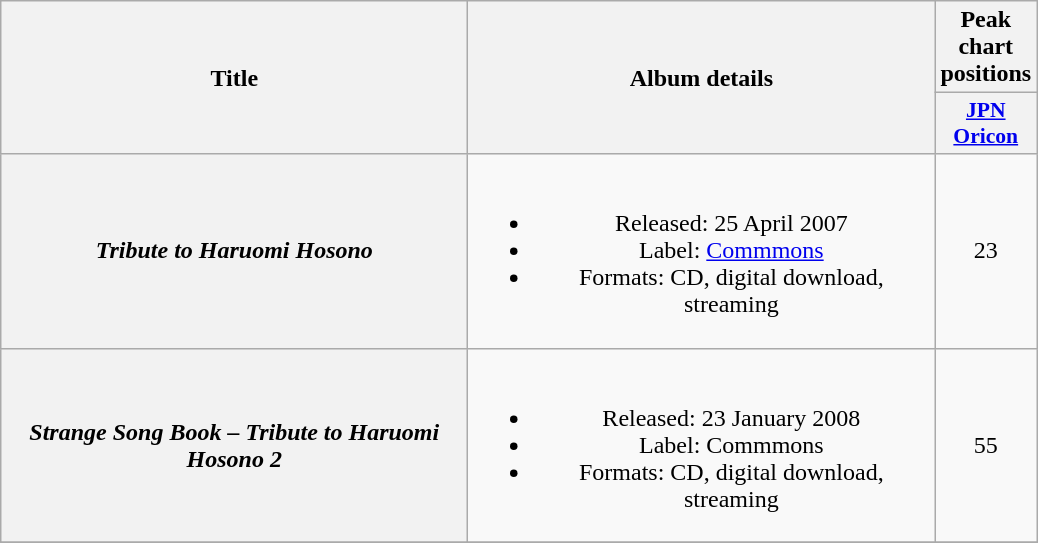<table class="wikitable plainrowheaders" style="text-align:center;">
<tr>
<th scope="col" rowspan="2" style="width:19em;">Title</th>
<th scope="col" rowspan="2" style="width:19em;">Album details</th>
<th scope="col">Peak chart positions</th>
</tr>
<tr>
<th scope="col" style="width:2.9em;font-size:90%;"><a href='#'>JPN<br>Oricon</a><br></th>
</tr>
<tr>
<th scope="row"><em>Tribute to Haruomi Hosono</em></th>
<td><br><ul><li>Released: 25 April 2007</li><li>Label: <a href='#'>Commmons</a></li><li>Formats: CD, digital download, streaming</li></ul></td>
<td>23</td>
</tr>
<tr>
<th scope="row"><em>Strange Song Book – Tribute to Haruomi Hosono 2</em></th>
<td><br><ul><li>Released: 23 January 2008</li><li>Label: Commmons</li><li>Formats: CD, digital download, streaming</li></ul></td>
<td>55</td>
</tr>
<tr>
</tr>
</table>
